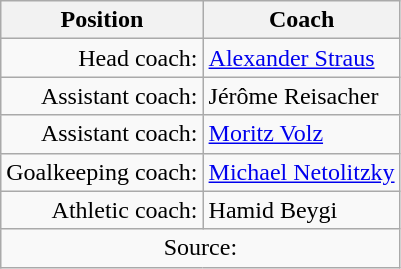<table class="wikitable">
<tr>
<th>Position</th>
<th>Coach</th>
</tr>
<tr>
<td Style="text-align: right">Head coach:</td>
<td><a href='#'>Alexander Straus</a></td>
</tr>
<tr>
<td Style="text-align: right">Assistant coach:</td>
<td>Jérôme Reisacher</td>
</tr>
<tr>
<td Style="text-align: right">Assistant coach:</td>
<td><a href='#'>Moritz Volz</a></td>
</tr>
<tr>
<td Style="text-align: right">Goalkeeping coach:</td>
<td><a href='#'>Michael Netolitzky</a></td>
</tr>
<tr>
<td Style="text-align: right">Athletic coach:</td>
<td>Hamid Beygi</td>
</tr>
<tr>
<td Style="text-align: center" colspan="2">Source:</td>
</tr>
</table>
